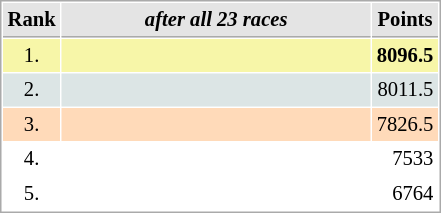<table cellspacing="1" cellpadding="3" style="border:1px solid #aaa; font-size:86%;">
<tr style="background:#e4e4e4;">
<th style="border-bottom:1px solid #aaa; width:10px;">Rank</th>
<th style="border-bottom:1px solid #aaa; width:200px; white-space:nowrap;"><em>after all 23 races</em> </th>
<th style="border-bottom:1px solid #aaa; width:20px;">Points</th>
</tr>
<tr style="background:#f7f6a8;">
<td style="text-align:center">1.</td>
<td><strong></strong></td>
<td style="text-align:right"><strong>8096.5</strong></td>
</tr>
<tr style="background:#dce5e5;">
<td style="text-align:center">2.</td>
<td></td>
<td style="text-align:right">8011.5</td>
</tr>
<tr style="background:#ffdab9;">
<td style="text-align:center">3.</td>
<td></td>
<td style="text-align:right">7826.5</td>
</tr>
<tr>
<td style="text-align:center">4.</td>
<td></td>
<td style="text-align:right">7533</td>
</tr>
<tr>
<td style="text-align:center">5.</td>
<td></td>
<td style="text-align:right">6764</td>
</tr>
</table>
